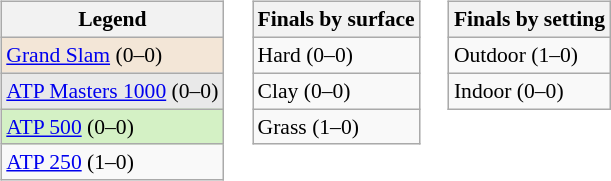<table>
<tr valign="top">
<td><br><table class="wikitable" style=font-size:90%>
<tr>
<th>Legend</th>
</tr>
<tr style="background:#f3e6d7;">
<td><a href='#'>Grand Slam</a> (0–0)</td>
</tr>
<tr style="background:#e9e9e9;">
<td><a href='#'>ATP Masters 1000</a> (0–0)</td>
</tr>
<tr style="background:#d4f1c5;">
<td><a href='#'>ATP 500</a> (0–0)</td>
</tr>
<tr>
<td><a href='#'>ATP 250</a> (1–0)</td>
</tr>
</table>
</td>
<td><br><table class="wikitable" style=font-size:90%>
<tr>
<th>Finals by surface</th>
</tr>
<tr>
<td>Hard (0–0)</td>
</tr>
<tr>
<td>Clay (0–0)</td>
</tr>
<tr>
<td>Grass (1–0)</td>
</tr>
</table>
</td>
<td><br><table class="wikitable" style=font-size:90%>
<tr>
<th>Finals by setting</th>
</tr>
<tr>
<td>Outdoor (1–0)</td>
</tr>
<tr>
<td>Indoor (0–0)</td>
</tr>
</table>
</td>
</tr>
</table>
